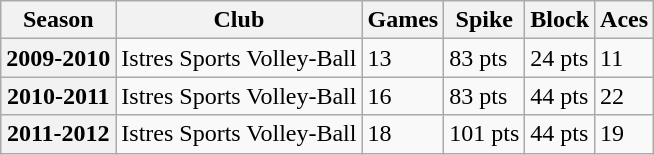<table class="wikitable alternance">
<tr>
<th scope=col>Season</th>
<th scope=col>Club</th>
<th scope=col>Games</th>
<th scope=col>Spike</th>
<th scope=col>Block</th>
<th scope=col>Aces</th>
</tr>
<tr>
<th scope=row>2009-2010</th>
<td>Istres Sports Volley-Ball</td>
<td>13</td>
<td>83 pts</td>
<td>24 pts</td>
<td>11</td>
</tr>
<tr>
<th scope=row>2010-2011</th>
<td>Istres Sports Volley-Ball</td>
<td>16</td>
<td>83 pts</td>
<td>44 pts</td>
<td>22</td>
</tr>
<tr>
<th scope=row>2011-2012</th>
<td>Istres Sports Volley-Ball</td>
<td>18</td>
<td>101 pts</td>
<td>44  pts</td>
<td>19</td>
</tr>
</table>
